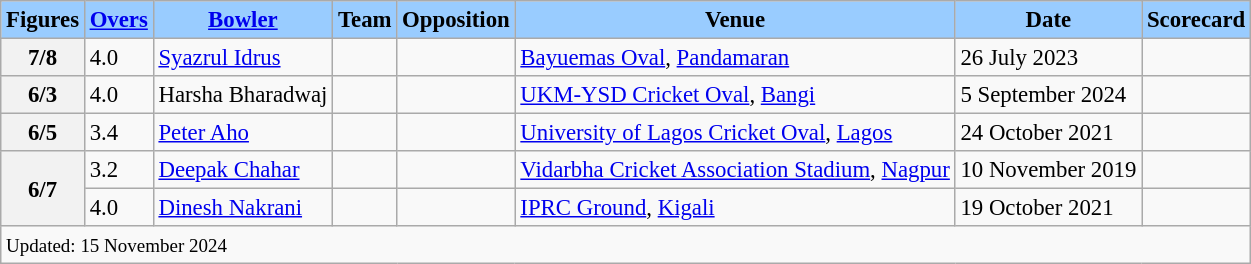<table class="wikitable sortable defaultleft" style="font-size: 95%">
<tr>
<th scope="col" style="background-color:#9cf;">Figures</th>
<th scope="col" style="background-color:#9cf;"><a href='#'>Overs</a></th>
<th scope="col" style="background-color:#9cf;"><a href='#'>Bowler</a></th>
<th scope="col" style="background-color:#9cf;">Team</th>
<th scope="col" style="background-color:#9cf;">Opposition</th>
<th scope="col" style="background-color:#9cf;">Venue</th>
<th scope="col" style="background-color:#9cf;">Date</th>
<th scope="col" style="background-color:#9cf;">Scorecard</th>
</tr>
<tr>
<th scope="row">7/8</th>
<td>4.0</td>
<td><a href='#'>Syazrul Idrus</a></td>
<td></td>
<td></td>
<td><a href='#'>Bayuemas Oval</a>, <a href='#'>Pandamaran</a></td>
<td>26 July 2023</td>
<td></td>
</tr>
<tr>
<th scope="row">6/3</th>
<td>4.0</td>
<td>Harsha Bharadwaj</td>
<td></td>
<td></td>
<td><a href='#'>UKM-YSD Cricket Oval</a>, <a href='#'>Bangi</a></td>
<td>5 September 2024</td>
<td></td>
</tr>
<tr>
<th scope="row">6/5</th>
<td>3.4</td>
<td><a href='#'>Peter Aho</a></td>
<td></td>
<td></td>
<td><a href='#'>University of Lagos Cricket Oval</a>, <a href='#'>Lagos</a></td>
<td>24 October 2021</td>
<td></td>
</tr>
<tr>
<th scope="row" rowspan=2>6/7</th>
<td>3.2</td>
<td><a href='#'>Deepak Chahar</a></td>
<td></td>
<td></td>
<td><a href='#'>Vidarbha Cricket Association Stadium</a>, <a href='#'>Nagpur</a></td>
<td>10 November 2019</td>
<td></td>
</tr>
<tr>
<td>4.0</td>
<td><a href='#'>Dinesh Nakrani</a></td>
<td></td>
<td></td>
<td><a href='#'>IPRC Ground</a>, <a href='#'>Kigali</a></td>
<td>19 October 2021</td>
<td></td>
</tr>
<tr class="sortbottom">
<td scope="row" colspan=8 style="text-align:left;"><small>Updated: 15 November 2024</small></td>
</tr>
</table>
